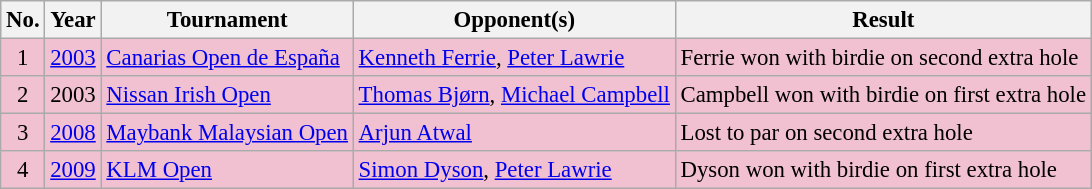<table class="wikitable" style="font-size:95%;">
<tr>
<th>No.</th>
<th>Year</th>
<th>Tournament</th>
<th>Opponent(s)</th>
<th>Result</th>
</tr>
<tr style="background:#F2C1D1;">
<td align=center>1</td>
<td><a href='#'>2003</a></td>
<td><a href='#'>Canarias Open de España</a></td>
<td> <a href='#'>Kenneth Ferrie</a>,  <a href='#'>Peter Lawrie</a></td>
<td>Ferrie won with birdie on second extra hole</td>
</tr>
<tr style="background:#F2C1D1;">
<td align=center>2</td>
<td>2003</td>
<td><a href='#'>Nissan Irish Open</a></td>
<td> <a href='#'>Thomas Bjørn</a>,  <a href='#'>Michael Campbell</a></td>
<td>Campbell won with birdie on first extra hole</td>
</tr>
<tr style="background:#F2C1D1;">
<td align=center>3</td>
<td><a href='#'>2008</a></td>
<td><a href='#'>Maybank Malaysian Open</a></td>
<td> <a href='#'>Arjun Atwal</a></td>
<td>Lost to par on second extra hole</td>
</tr>
<tr style="background:#F2C1D1;">
<td align=center>4</td>
<td><a href='#'>2009</a></td>
<td><a href='#'>KLM Open</a></td>
<td> <a href='#'>Simon Dyson</a>,  <a href='#'>Peter Lawrie</a></td>
<td>Dyson won with birdie on first extra hole</td>
</tr>
</table>
